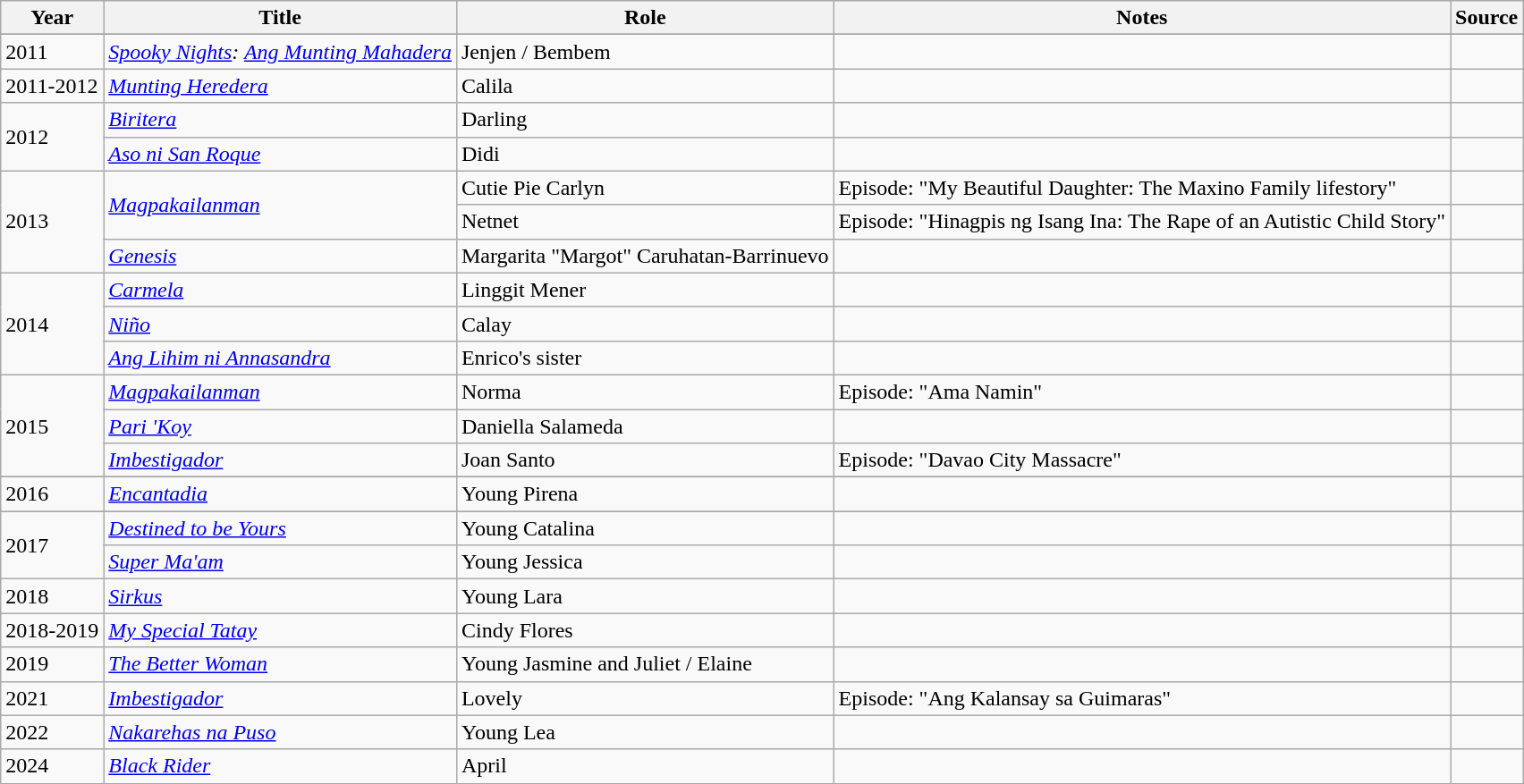<table class="wikitable sortable" >
<tr>
<th>Year</th>
<th>Title</th>
<th>Role</th>
<th class="unsortable">Notes </th>
<th class="unsortable">Source </th>
</tr>
<tr>
</tr>
<tr>
<td>2011</td>
<td><em><a href='#'>Spooky Nights</a>: <a href='#'>Ang Munting Mahadera</a></em></td>
<td>Jenjen / Bembem</td>
<td></td>
<td></td>
</tr>
<tr>
<td>2011-2012</td>
<td><em><a href='#'>Munting Heredera</a></em></td>
<td>Calila</td>
<td></td>
<td></td>
</tr>
<tr>
<td rowspan="2">2012</td>
<td><em><a href='#'>Biritera</a></em></td>
<td>Darling</td>
<td></td>
<td></td>
</tr>
<tr>
<td><em><a href='#'>Aso ni San Roque</a></em></td>
<td>Didi</td>
<td></td>
<td></td>
</tr>
<tr>
<td rowspan="3">2013</td>
<td rowspan="2"><em><a href='#'>Magpakailanman</a></em></td>
<td>Cutie Pie Carlyn</td>
<td>Episode: "My Beautiful Daughter: The Maxino Family lifestory"</td>
<td></td>
</tr>
<tr>
<td>Netnet</td>
<td>Episode: "Hinagpis ng Isang Ina: The Rape of an Autistic Child Story"</td>
<td></td>
</tr>
<tr>
<td><em><a href='#'>Genesis</a></em></td>
<td>Margarita "Margot" Caruhatan-Barrinuevo</td>
<td></td>
<td></td>
</tr>
<tr>
<td rowspan="3">2014</td>
<td><em><a href='#'>Carmela</a></em></td>
<td>Linggit Mener</td>
<td></td>
<td></td>
</tr>
<tr>
<td><em><a href='#'>Niño</a></em></td>
<td>Calay</td>
<td></td>
<td></td>
</tr>
<tr>
<td><em><a href='#'>Ang Lihim ni Annasandra</a></em></td>
<td>Enrico's sister</td>
<td></td>
<td></td>
</tr>
<tr>
<td rowspan="3">2015</td>
<td><em><a href='#'>Magpakailanman</a></em></td>
<td>Norma</td>
<td>Episode: "Ama Namin"</td>
<td></td>
</tr>
<tr>
<td><em><a href='#'>Pari 'Koy</a></em></td>
<td>Daniella Salameda</td>
<td></td>
<td></td>
</tr>
<tr>
<td><em><a href='#'>Imbestigador</a></em></td>
<td>Joan Santo</td>
<td>Episode: "Davao City Massacre"</td>
<td></td>
</tr>
<tr>
</tr>
<tr>
<td>2016</td>
<td><em><a href='#'>Encantadia</a></em></td>
<td>Young Pirena</td>
<td></td>
<td></td>
</tr>
<tr>
</tr>
<tr>
<td rowspan="2">2017</td>
<td><em><a href='#'>Destined to be Yours</a></em></td>
<td>Young Catalina</td>
<td></td>
<td></td>
</tr>
<tr>
<td><em><a href='#'>Super Ma'am</a></em></td>
<td>Young Jessica</td>
<td></td>
<td></td>
</tr>
<tr>
<td>2018</td>
<td><em><a href='#'>Sirkus</a></em></td>
<td>Young Lara</td>
<td></td>
<td></td>
</tr>
<tr>
<td>2018-2019</td>
<td><em><a href='#'>My Special Tatay</a></em></td>
<td>Cindy Flores</td>
<td></td>
<td></td>
</tr>
<tr>
<td>2019</td>
<td><em><a href='#'>The Better Woman</a></em></td>
<td>Young Jasmine and Juliet / Elaine</td>
<td></td>
<td></td>
</tr>
<tr>
<td>2021</td>
<td><em><a href='#'>Imbestigador</a></em></td>
<td>Lovely</td>
<td>Episode: "Ang Kalansay sa Guimaras"</td>
<td></td>
</tr>
<tr>
<td>2022</td>
<td><em><a href='#'>Nakarehas na Puso</a></em></td>
<td>Young Lea</td>
<td></td>
<td></td>
</tr>
<tr>
<td>2024</td>
<td><a href='#'><em>Black Rider</em></a></td>
<td>April</td>
<td></td>
<td></td>
</tr>
</table>
